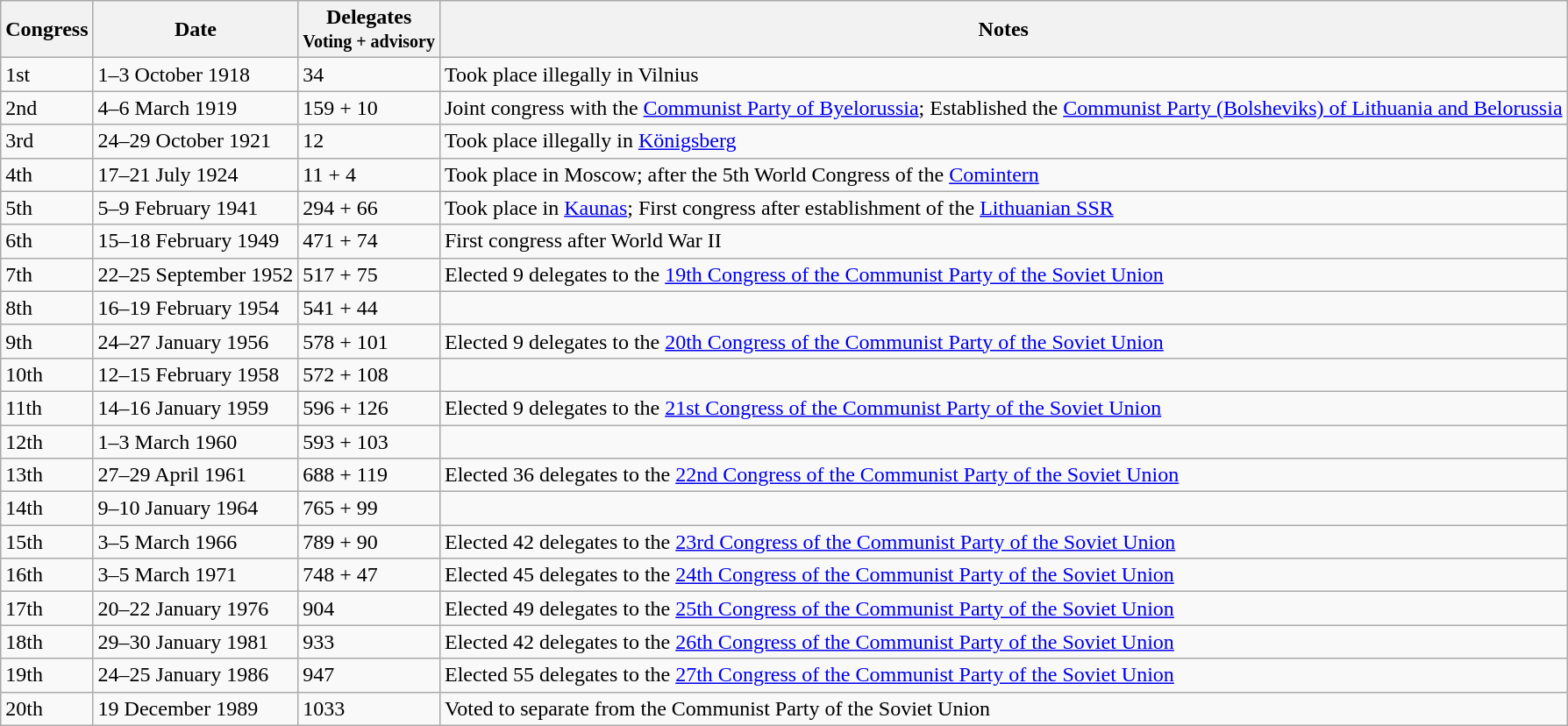<table class="wikitable">
<tr>
<th>Congress</th>
<th>Date</th>
<th>Delegates<br><small>Voting + advisory</small></th>
<th>Notes</th>
</tr>
<tr>
<td>1st</td>
<td>1–3 October 1918</td>
<td>34</td>
<td>Took place illegally in Vilnius</td>
</tr>
<tr>
<td>2nd</td>
<td>4–6 March 1919</td>
<td>159 + 10</td>
<td>Joint congress with the <a href='#'>Communist Party of Byelorussia</a>; Established the <a href='#'>Communist Party (Bolsheviks) of Lithuania and Belorussia</a></td>
</tr>
<tr>
<td>3rd</td>
<td>24–29 October 1921</td>
<td>12</td>
<td>Took place illegally in <a href='#'>Königsberg</a></td>
</tr>
<tr>
<td>4th</td>
<td>17–21 July 1924</td>
<td>11 + 4</td>
<td>Took place in Moscow; after the 5th World Congress of the <a href='#'>Comintern</a></td>
</tr>
<tr>
<td>5th</td>
<td>5–9 February 1941</td>
<td>294 + 66</td>
<td>Took place in <a href='#'>Kaunas</a>; First congress after establishment of the <a href='#'>Lithuanian SSR</a></td>
</tr>
<tr>
<td>6th</td>
<td>15–18 February 1949</td>
<td>471 + 74</td>
<td>First congress after World War II</td>
</tr>
<tr>
<td>7th</td>
<td>22–25 September 1952</td>
<td>517 + 75</td>
<td>Elected 9 delegates to the <a href='#'>19th Congress of the Communist Party of the Soviet Union</a></td>
</tr>
<tr>
<td>8th</td>
<td>16–19 February 1954</td>
<td>541 + 44</td>
<td></td>
</tr>
<tr>
<td>9th</td>
<td>24–27 January 1956</td>
<td>578 + 101</td>
<td>Elected 9 delegates to the <a href='#'>20th Congress of the Communist Party of the Soviet Union</a></td>
</tr>
<tr>
<td>10th</td>
<td>12–15 February 1958</td>
<td>572 + 108</td>
<td></td>
</tr>
<tr>
<td>11th</td>
<td>14–16 January 1959</td>
<td>596 + 126</td>
<td>Elected 9 delegates to the <a href='#'>21st Congress of the Communist Party of the Soviet Union</a></td>
</tr>
<tr>
<td>12th</td>
<td>1–3 March 1960</td>
<td>593 + 103</td>
<td></td>
</tr>
<tr>
<td>13th</td>
<td>27–29 April 1961</td>
<td>688 + 119</td>
<td>Elected 36 delegates to the <a href='#'>22nd Congress of the Communist Party of the Soviet Union</a></td>
</tr>
<tr>
<td>14th</td>
<td>9–10 January 1964</td>
<td>765 + 99</td>
<td></td>
</tr>
<tr>
<td>15th</td>
<td>3–5 March 1966</td>
<td>789 + 90</td>
<td>Elected 42 delegates to the <a href='#'>23rd Congress of the Communist Party of the Soviet Union</a></td>
</tr>
<tr>
<td>16th</td>
<td>3–5 March 1971</td>
<td>748 + 47</td>
<td>Elected 45 delegates to the <a href='#'>24th Congress of the Communist Party of the Soviet Union</a></td>
</tr>
<tr>
<td>17th</td>
<td>20–22 January 1976</td>
<td>904</td>
<td>Elected 49 delegates to the <a href='#'>25th Congress of the Communist Party of the Soviet Union</a></td>
</tr>
<tr>
<td>18th</td>
<td>29–30 January 1981</td>
<td>933</td>
<td>Elected 42 delegates to the <a href='#'>26th Congress of the Communist Party of the Soviet Union</a></td>
</tr>
<tr>
<td>19th</td>
<td>24–25 January 1986</td>
<td>947</td>
<td>Elected 55 delegates to the <a href='#'>27th Congress of the Communist Party of the Soviet Union</a></td>
</tr>
<tr>
<td>20th</td>
<td>19 December 1989</td>
<td>1033</td>
<td>Voted to separate from the Communist Party of the Soviet Union</td>
</tr>
</table>
